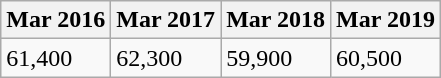<table class="wikitable">
<tr>
<th>Mar 2016</th>
<th>Mar 2017</th>
<th>Mar 2018</th>
<th>Mar 2019</th>
</tr>
<tr>
<td>61,400</td>
<td>62,300</td>
<td>59,900</td>
<td>60,500</td>
</tr>
</table>
